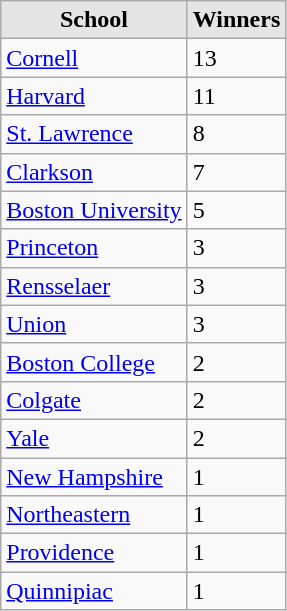<table class="wikitable">
<tr>
<th style="background:#e5e5e5;">School</th>
<th style="background:#e5e5e5;">Winners</th>
</tr>
<tr>
<td><a href='#'>Cornell</a></td>
<td>13</td>
</tr>
<tr>
<td><a href='#'>Harvard</a></td>
<td>11</td>
</tr>
<tr>
<td><a href='#'>St. Lawrence</a></td>
<td>8</td>
</tr>
<tr>
<td><a href='#'>Clarkson</a></td>
<td>7</td>
</tr>
<tr>
<td><a href='#'>Boston University</a></td>
<td>5</td>
</tr>
<tr>
<td><a href='#'>Princeton</a></td>
<td>3</td>
</tr>
<tr>
<td><a href='#'>Rensselaer</a></td>
<td>3</td>
</tr>
<tr>
<td><a href='#'>Union</a></td>
<td>3</td>
</tr>
<tr>
<td><a href='#'>Boston College</a></td>
<td>2</td>
</tr>
<tr>
<td><a href='#'>Colgate</a></td>
<td>2</td>
</tr>
<tr>
<td><a href='#'>Yale</a></td>
<td>2</td>
</tr>
<tr>
<td><a href='#'>New Hampshire</a></td>
<td>1</td>
</tr>
<tr>
<td><a href='#'>Northeastern</a></td>
<td>1</td>
</tr>
<tr>
<td><a href='#'>Providence</a></td>
<td>1</td>
</tr>
<tr>
<td><a href='#'>Quinnipiac</a></td>
<td>1</td>
</tr>
</table>
